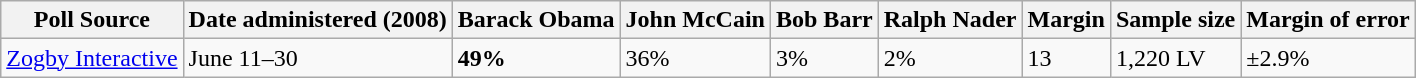<table class="wikitable collapsible">
<tr>
<th>Poll Source</th>
<th>Date administered (2008)</th>
<th>Barack Obama</th>
<th>John McCain</th>
<th>Bob Barr</th>
<th>Ralph Nader</th>
<th>Margin</th>
<th>Sample size</th>
<th>Margin of error</th>
</tr>
<tr>
<td><a href='#'>Zogby Interactive</a></td>
<td>June 11–30</td>
<td><strong>49%</strong></td>
<td>36%</td>
<td>3%</td>
<td>2%</td>
<td>13</td>
<td>1,220 LV</td>
<td>±2.9%</td>
</tr>
</table>
